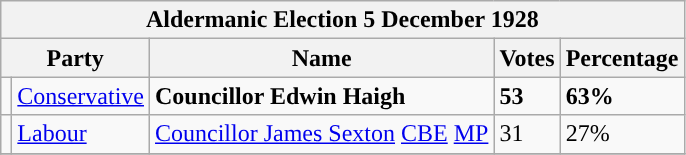<table class="wikitable">
<tr>
<th colspan="5"><strong>Aldermanic Election 5 December 1928</strong></th>
</tr>
<tr>
<th colspan="2">Party</th>
<th>Name</th>
<th>Votes</th>
<th>Percentage</th>
</tr>
<tr>
<td style="background-color:"></td>
<td><a href='#'>Conservative</a></td>
<td><strong>Councillor Edwin Haigh</strong></td>
<td><strong>53</strong></td>
<td><strong>63%</strong></td>
</tr>
<tr>
<td style="background-color:"></td>
<td><a href='#'>Labour</a></td>
<td><a href='#'>Councillor James Sexton</a> <a href='#'>CBE</a> <a href='#'>MP</a></td>
<td>31</td>
<td>27%</td>
</tr>
<tr>
</tr>
</table>
